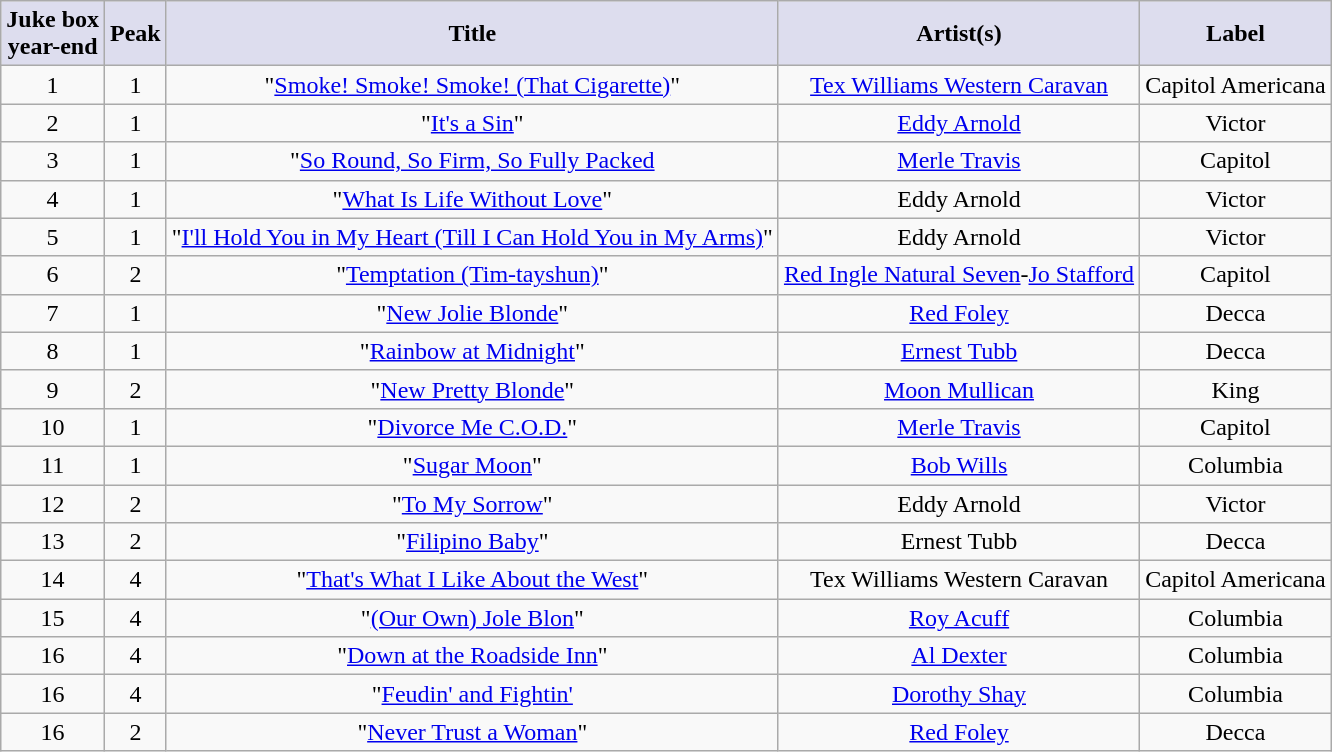<table class="wikitable sortable" style="text-align: center">
<tr>
<th scope="col" style="background:#dde;">Juke box<br>year-end</th>
<th scope="col" style="background:#dde;">Peak</th>
<th scope="col" style="background:#dde;">Title</th>
<th scope="col" style="background:#dde;">Artist(s)</th>
<th scope="col" style="background:#dde;">Label</th>
</tr>
<tr>
<td>1</td>
<td>1</td>
<td>"<a href='#'>Smoke! Smoke! Smoke! (That Cigarette)</a>"</td>
<td><a href='#'>Tex Williams Western Caravan</a></td>
<td>Capitol Americana</td>
</tr>
<tr>
<td>2</td>
<td>1</td>
<td>"<a href='#'>It's a Sin</a>"</td>
<td><a href='#'>Eddy Arnold</a></td>
<td>Victor</td>
</tr>
<tr>
<td>3</td>
<td>1</td>
<td>"<a href='#'>So Round, So Firm, So Fully Packed</a></td>
<td><a href='#'>Merle Travis</a></td>
<td>Capitol</td>
</tr>
<tr>
<td>4</td>
<td>1</td>
<td>"<a href='#'>What Is Life Without Love</a>"</td>
<td>Eddy Arnold</td>
<td>Victor</td>
</tr>
<tr>
<td>5</td>
<td>1</td>
<td>"<a href='#'>I'll Hold You in My Heart (Till I Can Hold You in My Arms)</a>"</td>
<td>Eddy Arnold</td>
<td>Victor</td>
</tr>
<tr>
<td>6</td>
<td>2</td>
<td>"<a href='#'>Temptation (Tim-tayshun)</a>"</td>
<td><a href='#'>Red Ingle Natural Seven</a>-<a href='#'>Jo Stafford</a></td>
<td>Capitol</td>
</tr>
<tr>
<td>7</td>
<td>1</td>
<td>"<a href='#'>New Jolie Blonde</a>"</td>
<td><a href='#'>Red Foley</a></td>
<td>Decca</td>
</tr>
<tr>
<td>8</td>
<td>1</td>
<td>"<a href='#'>Rainbow at Midnight</a>"</td>
<td><a href='#'>Ernest Tubb</a></td>
<td>Decca</td>
</tr>
<tr>
<td>9</td>
<td>2</td>
<td>"<a href='#'>New Pretty Blonde</a>"</td>
<td><a href='#'>Moon Mullican</a></td>
<td>King</td>
</tr>
<tr>
<td>10</td>
<td>1</td>
<td>"<a href='#'>Divorce Me C.O.D.</a>"</td>
<td><a href='#'>Merle Travis</a></td>
<td>Capitol</td>
</tr>
<tr>
<td>11</td>
<td>1</td>
<td>"<a href='#'>Sugar Moon</a>"</td>
<td><a href='#'>Bob Wills</a></td>
<td>Columbia</td>
</tr>
<tr>
<td>12</td>
<td>2</td>
<td>"<a href='#'>To My Sorrow</a>"</td>
<td>Eddy Arnold</td>
<td>Victor</td>
</tr>
<tr>
<td>13</td>
<td>2</td>
<td>"<a href='#'>Filipino Baby</a>"</td>
<td>Ernest Tubb</td>
<td>Decca</td>
</tr>
<tr>
<td>14</td>
<td>4</td>
<td>"<a href='#'>That's What I Like About the West</a>"</td>
<td>Tex Williams Western Caravan</td>
<td>Capitol Americana</td>
</tr>
<tr>
<td>15</td>
<td>4</td>
<td>"<a href='#'>(Our Own) Jole Blon</a>"</td>
<td><a href='#'>Roy Acuff</a></td>
<td>Columbia</td>
</tr>
<tr>
<td>16</td>
<td>4</td>
<td>"<a href='#'>Down at the Roadside Inn</a>"</td>
<td><a href='#'>Al Dexter</a></td>
<td>Columbia</td>
</tr>
<tr>
<td>16</td>
<td>4</td>
<td>"<a href='#'>Feudin' and Fightin'</a></td>
<td><a href='#'>Dorothy Shay</a></td>
<td>Columbia</td>
</tr>
<tr>
<td>16</td>
<td>2</td>
<td>"<a href='#'>Never Trust a Woman</a>"</td>
<td><a href='#'>Red Foley</a></td>
<td>Decca</td>
</tr>
</table>
